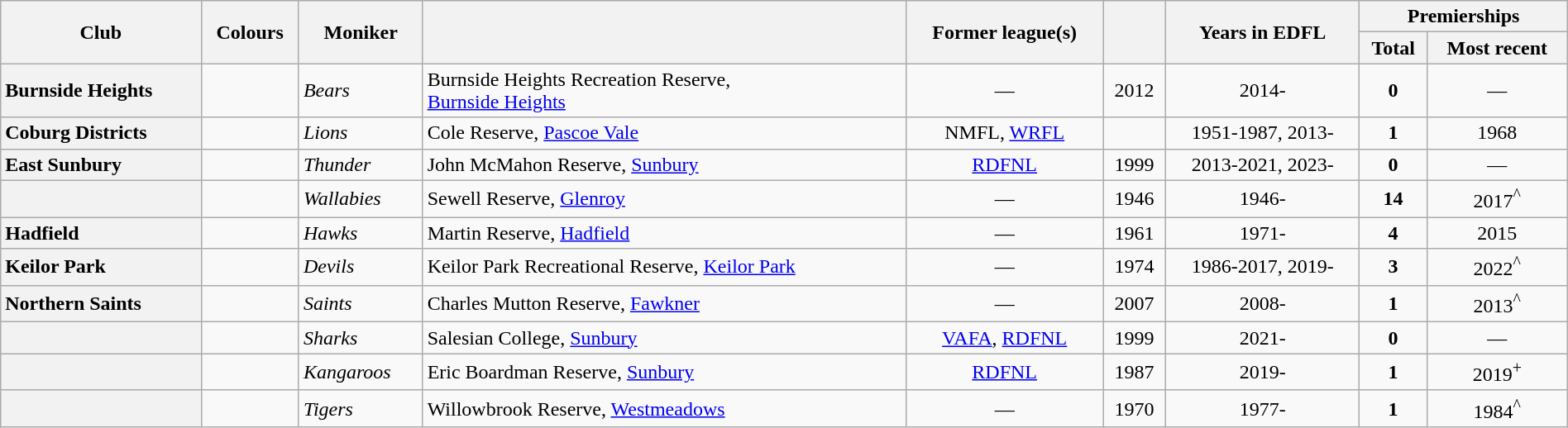<table class="wikitable sortable" style="text-align:center; width:100%">
<tr>
<th rowspan="2">Club</th>
<th rowspan="2" class="unsortable">Colours</th>
<th rowspan="2">Moniker</th>
<th rowspan="2"></th>
<th rowspan="2">Former league(s)</th>
<th rowspan="2"></th>
<th rowspan="2">Years in EDFL</th>
<th colspan="2">Premierships</th>
</tr>
<tr>
<th data-sort-type="number">Total</th>
<th>Most recent</th>
</tr>
<tr>
<th style="text-align:left">Burnside Heights</th>
<td></td>
<td style="text-align:left"><em>Bears</em></td>
<td style="text-align:left">Burnside Heights Recreation Reserve,<br><a href='#'>Burnside Heights</a></td>
<td>—</td>
<td>2012</td>
<td>2014-</td>
<td><strong>0</strong></td>
<td>—</td>
</tr>
<tr>
<th style="text-align:left">Coburg Districts</th>
<td></td>
<td style="text-align:left"><em>Lions</em></td>
<td style="text-align:left">Cole Reserve, <a href='#'>Pascoe Vale</a></td>
<td>NMFL, <a href='#'>WRFL</a></td>
<td></td>
<td>1951-1987, 2013-</td>
<td><strong>1</strong></td>
<td>1968</td>
</tr>
<tr>
<th style="text-align:left">East Sunbury</th>
<td></td>
<td style="text-align:left"><em>Thunder</em></td>
<td style="text-align:left">John McMahon Reserve, <a href='#'>Sunbury</a></td>
<td><a href='#'>RDFNL</a></td>
<td>1999</td>
<td>2013-2021, 2023-</td>
<td><strong>0</strong></td>
<td>—</td>
</tr>
<tr>
<th style="text-align:left"></th>
<td></td>
<td style="text-align:left"><em>Wallabies</em></td>
<td style="text-align:left">Sewell Reserve, <a href='#'>Glenroy</a></td>
<td>—</td>
<td>1946</td>
<td>1946-</td>
<td><strong>14</strong></td>
<td>2017<sup>^</sup></td>
</tr>
<tr>
<th style="text-align:left">Hadfield</th>
<td></td>
<td style="text-align:left"><em>Hawks</em></td>
<td style="text-align:left">Martin Reserve, <a href='#'>Hadfield</a></td>
<td>—</td>
<td>1961</td>
<td>1971-</td>
<td><strong>4</strong></td>
<td>2015</td>
</tr>
<tr>
<th style="text-align:left">Keilor Park</th>
<td></td>
<td style="text-align:left"><em>Devils</em></td>
<td style="text-align:left">Keilor Park Recreational Reserve, <a href='#'>Keilor Park</a></td>
<td>—</td>
<td>1974</td>
<td>1986-2017, 2019-</td>
<td><strong>3</strong></td>
<td>2022<sup>^</sup></td>
</tr>
<tr>
<th style="text-align:left">Northern Saints</th>
<td></td>
<td style="text-align:left"><em>Saints</em></td>
<td style="text-align:left">Charles Mutton Reserve, <a href='#'>Fawkner</a></td>
<td>—</td>
<td>2007</td>
<td>2008-</td>
<td><strong>1</strong></td>
<td>2013<sup>^</sup></td>
</tr>
<tr>
<th style="text-align:left"></th>
<td></td>
<td style="text-align:left"><em>Sharks</em></td>
<td style="text-align:left">Salesian College, <a href='#'>Sunbury</a></td>
<td><a href='#'>VAFA</a>, <a href='#'>RDFNL</a></td>
<td>1999</td>
<td>2021-</td>
<td><strong>0</strong></td>
<td>—</td>
</tr>
<tr>
<th style="text-align:left"></th>
<td></td>
<td style="text-align:left"><em>Kangaroos</em></td>
<td style="text-align:left">Eric Boardman Reserve, <a href='#'>Sunbury</a></td>
<td><a href='#'>RDFNL</a></td>
<td>1987</td>
<td>2019-</td>
<td><strong>1</strong></td>
<td>2019<sup>+</sup></td>
</tr>
<tr>
<th style="text-align:left"></th>
<td></td>
<td style="text-align:left"><em>Tigers</em></td>
<td style="text-align:left">Willowbrook Reserve, <a href='#'>Westmeadows</a></td>
<td>—</td>
<td>1970</td>
<td>1977-</td>
<td><strong>1</strong></td>
<td>1984<sup>^</sup></td>
</tr>
</table>
